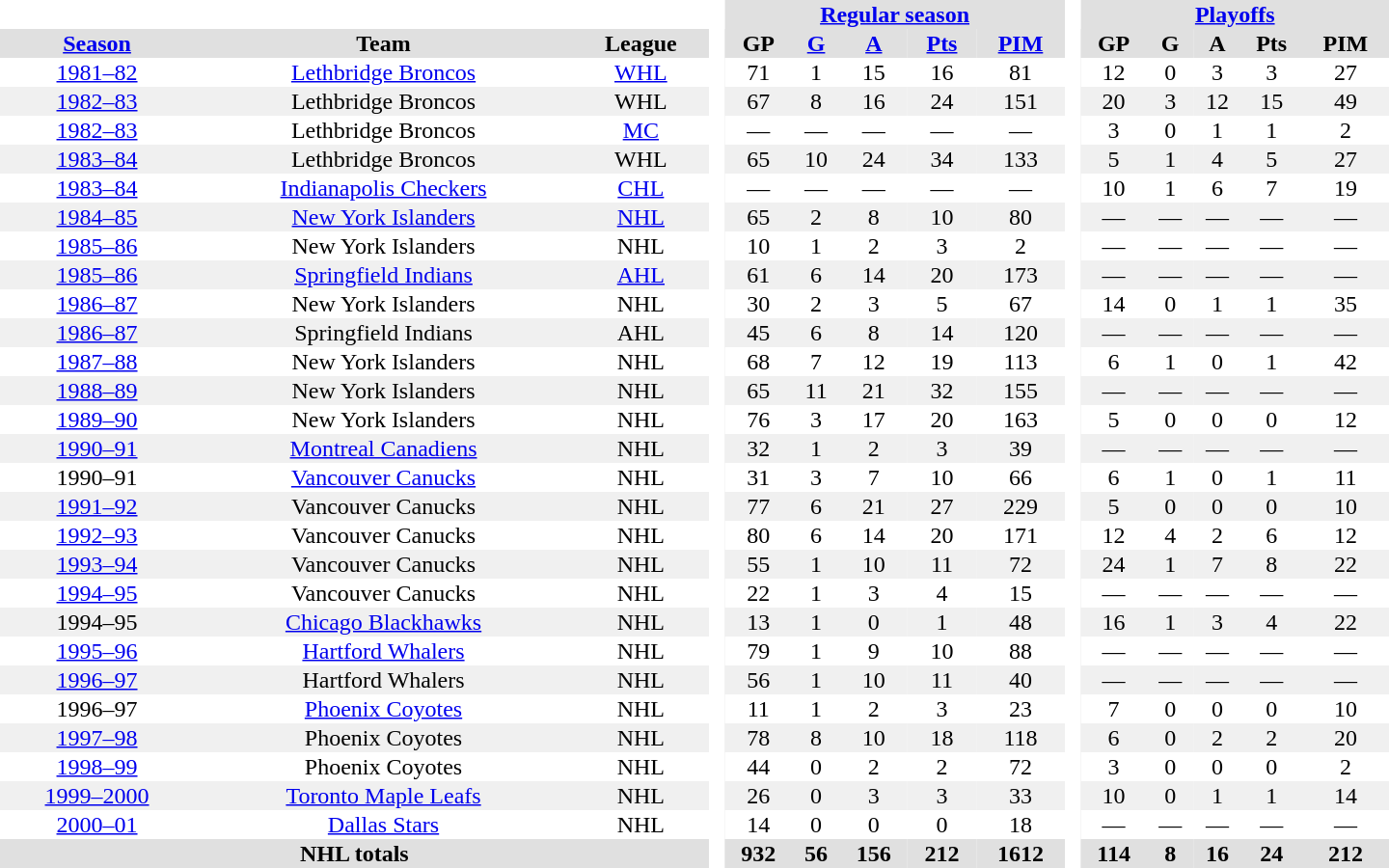<table border="0" cellpadding="1" cellspacing="0" style="text-align:center; width:60em;">
<tr style="background:#e0e0e0;">
<th colspan="3"  bgcolor="#ffffff"> </th>
<th rowspan="99" bgcolor="#ffffff"> </th>
<th colspan="5"><a href='#'>Regular season</a></th>
<th rowspan="99" bgcolor="#ffffff"> </th>
<th colspan="5"><a href='#'>Playoffs</a></th>
</tr>
<tr style="background:#e0e0e0;">
<th><a href='#'>Season</a></th>
<th>Team</th>
<th>League</th>
<th>GP</th>
<th><a href='#'>G</a></th>
<th><a href='#'>A</a></th>
<th><a href='#'>Pts</a></th>
<th><a href='#'>PIM</a></th>
<th>GP</th>
<th>G</th>
<th>A</th>
<th>Pts</th>
<th>PIM</th>
</tr>
<tr>
<td><a href='#'>1981–82</a></td>
<td><a href='#'>Lethbridge Broncos</a></td>
<td><a href='#'>WHL</a></td>
<td>71</td>
<td>1</td>
<td>15</td>
<td>16</td>
<td>81</td>
<td>12</td>
<td>0</td>
<td>3</td>
<td>3</td>
<td>27</td>
</tr>
<tr bgcolor="#f0f0f0">
<td><a href='#'>1982–83</a></td>
<td>Lethbridge Broncos</td>
<td>WHL</td>
<td>67</td>
<td>8</td>
<td>16</td>
<td>24</td>
<td>151</td>
<td>20</td>
<td>3</td>
<td>12</td>
<td>15</td>
<td>49</td>
</tr>
<tr>
<td><a href='#'>1982–83</a></td>
<td>Lethbridge Broncos</td>
<td><a href='#'>MC</a></td>
<td>—</td>
<td>—</td>
<td>—</td>
<td>—</td>
<td>—</td>
<td>3</td>
<td>0</td>
<td>1</td>
<td>1</td>
<td>2</td>
</tr>
<tr bgcolor="#f0f0f0">
<td><a href='#'>1983–84</a></td>
<td>Lethbridge Broncos</td>
<td>WHL</td>
<td>65</td>
<td>10</td>
<td>24</td>
<td>34</td>
<td>133</td>
<td>5</td>
<td>1</td>
<td>4</td>
<td>5</td>
<td>27</td>
</tr>
<tr>
<td><a href='#'>1983–84</a></td>
<td><a href='#'>Indianapolis Checkers</a></td>
<td><a href='#'>CHL</a></td>
<td>—</td>
<td>—</td>
<td>—</td>
<td>—</td>
<td>—</td>
<td>10</td>
<td>1</td>
<td>6</td>
<td>7</td>
<td>19</td>
</tr>
<tr bgcolor="#f0f0f0">
<td><a href='#'>1984–85</a></td>
<td><a href='#'>New York Islanders</a></td>
<td><a href='#'>NHL</a></td>
<td>65</td>
<td>2</td>
<td>8</td>
<td>10</td>
<td>80</td>
<td>—</td>
<td>—</td>
<td>—</td>
<td>—</td>
<td>—</td>
</tr>
<tr>
<td><a href='#'>1985–86</a></td>
<td>New York Islanders</td>
<td>NHL</td>
<td>10</td>
<td>1</td>
<td>2</td>
<td>3</td>
<td>2</td>
<td>—</td>
<td>—</td>
<td>—</td>
<td>—</td>
<td>—</td>
</tr>
<tr bgcolor="#f0f0f0">
<td><a href='#'>1985–86</a></td>
<td><a href='#'>Springfield Indians</a></td>
<td><a href='#'>AHL</a></td>
<td>61</td>
<td>6</td>
<td>14</td>
<td>20</td>
<td>173</td>
<td>—</td>
<td>—</td>
<td>—</td>
<td>—</td>
<td>—</td>
</tr>
<tr>
<td><a href='#'>1986–87</a></td>
<td>New York Islanders</td>
<td>NHL</td>
<td>30</td>
<td>2</td>
<td>3</td>
<td>5</td>
<td>67</td>
<td>14</td>
<td>0</td>
<td>1</td>
<td>1</td>
<td>35</td>
</tr>
<tr bgcolor="#f0f0f0">
<td><a href='#'>1986–87</a></td>
<td>Springfield Indians</td>
<td>AHL</td>
<td>45</td>
<td>6</td>
<td>8</td>
<td>14</td>
<td>120</td>
<td>—</td>
<td>—</td>
<td>—</td>
<td>—</td>
<td>—</td>
</tr>
<tr>
<td><a href='#'>1987–88</a></td>
<td>New York Islanders</td>
<td>NHL</td>
<td>68</td>
<td>7</td>
<td>12</td>
<td>19</td>
<td>113</td>
<td>6</td>
<td>1</td>
<td>0</td>
<td>1</td>
<td>42</td>
</tr>
<tr bgcolor="#f0f0f0">
<td><a href='#'>1988–89</a></td>
<td>New York Islanders</td>
<td>NHL</td>
<td>65</td>
<td>11</td>
<td>21</td>
<td>32</td>
<td>155</td>
<td>—</td>
<td>—</td>
<td>—</td>
<td>—</td>
<td>—</td>
</tr>
<tr>
<td><a href='#'>1989–90</a></td>
<td>New York Islanders</td>
<td>NHL</td>
<td>76</td>
<td>3</td>
<td>17</td>
<td>20</td>
<td>163</td>
<td>5</td>
<td>0</td>
<td>0</td>
<td>0</td>
<td>12</td>
</tr>
<tr bgcolor="#f0f0f0">
<td><a href='#'>1990–91</a></td>
<td><a href='#'>Montreal Canadiens</a></td>
<td>NHL</td>
<td>32</td>
<td>1</td>
<td>2</td>
<td>3</td>
<td>39</td>
<td>—</td>
<td>—</td>
<td>—</td>
<td>—</td>
<td>—</td>
</tr>
<tr>
<td>1990–91</td>
<td><a href='#'>Vancouver Canucks</a></td>
<td>NHL</td>
<td>31</td>
<td>3</td>
<td>7</td>
<td>10</td>
<td>66</td>
<td>6</td>
<td>1</td>
<td>0</td>
<td>1</td>
<td>11</td>
</tr>
<tr bgcolor="#f0f0f0">
<td><a href='#'>1991–92</a></td>
<td>Vancouver Canucks</td>
<td>NHL</td>
<td>77</td>
<td>6</td>
<td>21</td>
<td>27</td>
<td>229</td>
<td>5</td>
<td>0</td>
<td>0</td>
<td>0</td>
<td>10</td>
</tr>
<tr>
<td><a href='#'>1992–93</a></td>
<td>Vancouver Canucks</td>
<td>NHL</td>
<td>80</td>
<td>6</td>
<td>14</td>
<td>20</td>
<td>171</td>
<td>12</td>
<td>4</td>
<td>2</td>
<td>6</td>
<td>12</td>
</tr>
<tr bgcolor="#f0f0f0">
<td><a href='#'>1993–94</a></td>
<td>Vancouver Canucks</td>
<td>NHL</td>
<td>55</td>
<td>1</td>
<td>10</td>
<td>11</td>
<td>72</td>
<td>24</td>
<td>1</td>
<td>7</td>
<td>8</td>
<td>22</td>
</tr>
<tr>
<td><a href='#'>1994–95</a></td>
<td>Vancouver Canucks</td>
<td>NHL</td>
<td>22</td>
<td>1</td>
<td>3</td>
<td>4</td>
<td>15</td>
<td>—</td>
<td>—</td>
<td>—</td>
<td>—</td>
<td>—</td>
</tr>
<tr bgcolor="#f0f0f0">
<td>1994–95</td>
<td><a href='#'>Chicago Blackhawks</a></td>
<td>NHL</td>
<td>13</td>
<td>1</td>
<td>0</td>
<td>1</td>
<td>48</td>
<td>16</td>
<td>1</td>
<td>3</td>
<td>4</td>
<td>22</td>
</tr>
<tr>
<td><a href='#'>1995–96</a></td>
<td><a href='#'>Hartford Whalers</a></td>
<td>NHL</td>
<td>79</td>
<td>1</td>
<td>9</td>
<td>10</td>
<td>88</td>
<td>—</td>
<td>—</td>
<td>—</td>
<td>—</td>
<td>—</td>
</tr>
<tr bgcolor="#f0f0f0">
<td><a href='#'>1996–97</a></td>
<td>Hartford Whalers</td>
<td>NHL</td>
<td>56</td>
<td>1</td>
<td>10</td>
<td>11</td>
<td>40</td>
<td>—</td>
<td>—</td>
<td>—</td>
<td>—</td>
<td>—</td>
</tr>
<tr>
<td>1996–97</td>
<td><a href='#'>Phoenix Coyotes</a></td>
<td>NHL</td>
<td>11</td>
<td>1</td>
<td>2</td>
<td>3</td>
<td>23</td>
<td>7</td>
<td>0</td>
<td>0</td>
<td>0</td>
<td>10</td>
</tr>
<tr bgcolor="#f0f0f0">
<td><a href='#'>1997–98</a></td>
<td>Phoenix Coyotes</td>
<td>NHL</td>
<td>78</td>
<td>8</td>
<td>10</td>
<td>18</td>
<td>118</td>
<td>6</td>
<td>0</td>
<td>2</td>
<td>2</td>
<td>20</td>
</tr>
<tr>
<td><a href='#'>1998–99</a></td>
<td>Phoenix Coyotes</td>
<td>NHL</td>
<td>44</td>
<td>0</td>
<td>2</td>
<td>2</td>
<td>72</td>
<td>3</td>
<td>0</td>
<td>0</td>
<td>0</td>
<td>2</td>
</tr>
<tr bgcolor="#f0f0f0">
<td><a href='#'>1999–2000</a></td>
<td><a href='#'>Toronto Maple Leafs</a></td>
<td>NHL</td>
<td>26</td>
<td>0</td>
<td>3</td>
<td>3</td>
<td>33</td>
<td>10</td>
<td>0</td>
<td>1</td>
<td>1</td>
<td>14</td>
</tr>
<tr>
<td><a href='#'>2000–01</a></td>
<td><a href='#'>Dallas Stars</a></td>
<td>NHL</td>
<td>14</td>
<td>0</td>
<td>0</td>
<td>0</td>
<td>18</td>
<td>—</td>
<td>—</td>
<td>—</td>
<td>—</td>
<td>—</td>
</tr>
<tr bgcolor="#e0e0e0">
<th colspan="3">NHL totals</th>
<th>932</th>
<th>56</th>
<th>156</th>
<th>212</th>
<th>1612</th>
<th>114</th>
<th>8</th>
<th>16</th>
<th>24</th>
<th>212</th>
</tr>
</table>
